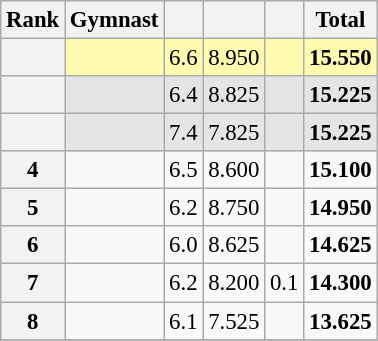<table class="wikitable sortable" style="text-align:center; font-size:95%">
<tr>
<th scope=col>Rank</th>
<th scope=col>Gymnast</th>
<th scope=col></th>
<th scope=col></th>
<th scope=col></th>
<th scope=col>Total</th>
</tr>
<tr bgcolor=fffcaf>
<th scope=row style="text-align:center"></th>
<td align=left></td>
<td>6.6</td>
<td>8.950</td>
<td></td>
<td><strong>15.550</strong></td>
</tr>
<tr bgcolor=e5e5e5>
<th scope=row style="text-align:center"></th>
<td align=left></td>
<td>6.4</td>
<td>8.825</td>
<td></td>
<td><strong>15.225</strong></td>
</tr>
<tr bgcolor=e5e5e5>
<th scope=row style="text-align:center"></th>
<td align=left></td>
<td>7.4</td>
<td>7.825</td>
<td></td>
<td><strong>15.225</strong></td>
</tr>
<tr>
<th scope=row style="text-align:center">4</th>
<td align=left></td>
<td>6.5</td>
<td>8.600</td>
<td></td>
<td><strong>15.100</strong></td>
</tr>
<tr>
<th scope=row style="text-align:center">5</th>
<td align=left></td>
<td>6.2</td>
<td>8.750</td>
<td></td>
<td><strong>14.950</strong></td>
</tr>
<tr>
<th scope=row style="text-align:center">6</th>
<td align=left></td>
<td>6.0</td>
<td>8.625</td>
<td></td>
<td><strong>14.625</strong></td>
</tr>
<tr>
<th scope=row style="text-align:center">7</th>
<td align=left></td>
<td>6.2</td>
<td>8.200</td>
<td>0.1</td>
<td><strong>14.300</strong></td>
</tr>
<tr>
<th scope=row style="text-align:center">8</th>
<td align=left></td>
<td>6.1</td>
<td>7.525</td>
<td></td>
<td><strong>13.625</strong></td>
</tr>
<tr>
</tr>
</table>
